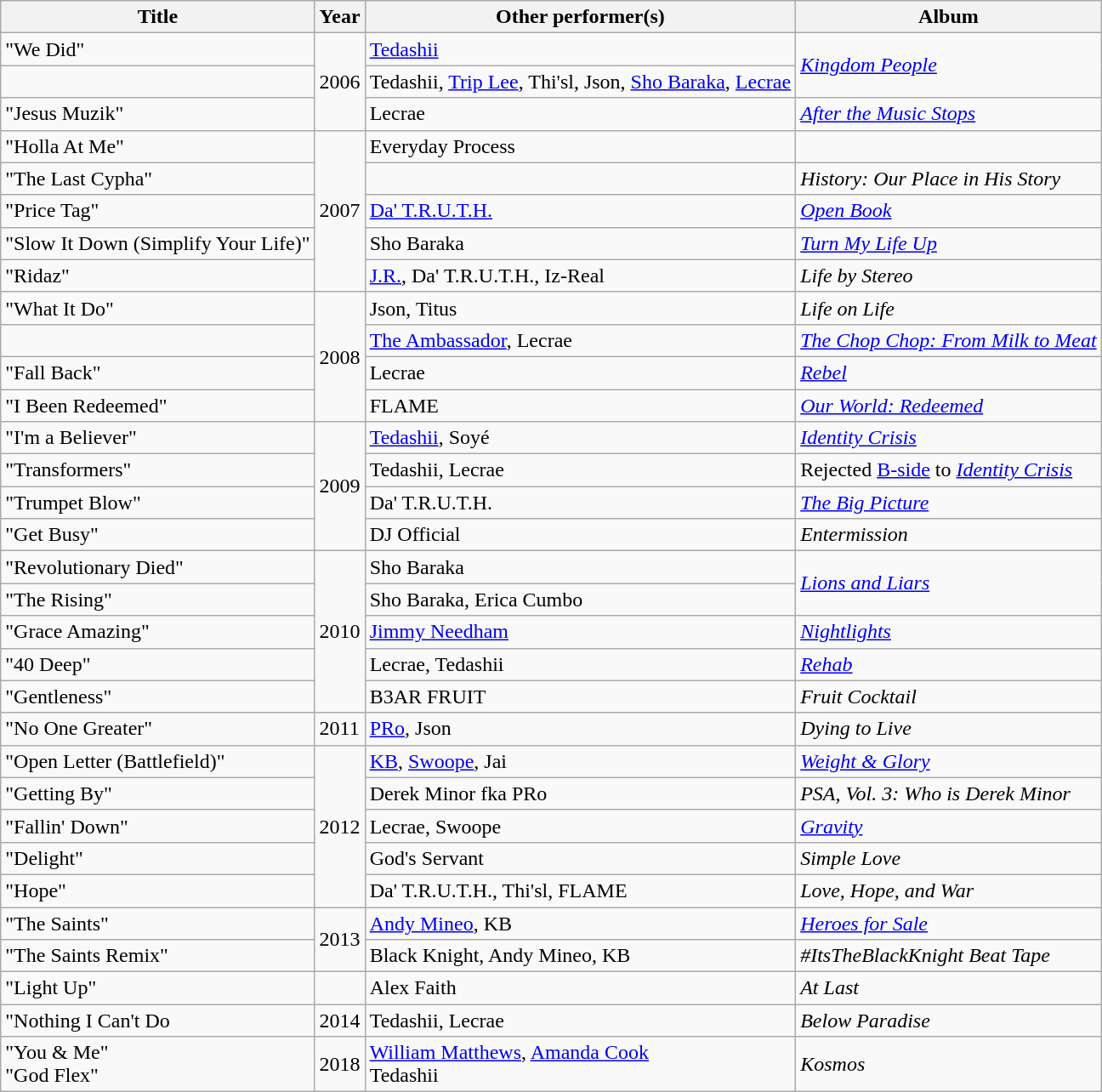<table class="wikitable">
<tr>
<th>Title</th>
<th>Year</th>
<th>Other performer(s)</th>
<th>Album</th>
</tr>
<tr>
<td>"We Did"</td>
<td rowspan="3">2006</td>
<td><a href='#'>Tedashii</a></td>
<td rowspan="2"><em><a href='#'>Kingdom People</a></em></td>
</tr>
<tr>
<td></td>
<td>Tedashii, <a href='#'>Trip Lee</a>, Thi'sl, Json, <a href='#'>Sho Baraka</a>, <a href='#'>Lecrae</a></td>
</tr>
<tr>
<td>"Jesus Muzik"</td>
<td>Lecrae</td>
<td><em><a href='#'>After the Music Stops</a></em></td>
</tr>
<tr>
<td>"Holla At Me"</td>
<td rowspan="5">2007</td>
<td>Everyday Process</td>
<td></td>
</tr>
<tr>
<td>"The Last Cypha"</td>
<td></td>
<td><em>History: Our Place in His Story</em></td>
</tr>
<tr>
<td>"Price Tag"</td>
<td><a href='#'>Da' T.R.U.T.H.</a></td>
<td><em><a href='#'>Open Book</a></em></td>
</tr>
<tr>
<td>"Slow It Down (Simplify Your Life)"</td>
<td>Sho Baraka</td>
<td><em><a href='#'>Turn My Life Up</a></em></td>
</tr>
<tr>
<td>"Ridaz"</td>
<td><a href='#'>J.R.</a>, Da' T.R.U.T.H., Iz-Real</td>
<td><em>Life by Stereo</em></td>
</tr>
<tr>
<td>"What It Do"</td>
<td rowspan= "4">2008</td>
<td>Json, Titus</td>
<td><em>Life on Life</em></td>
</tr>
<tr>
<td></td>
<td><a href='#'>The Ambassador</a>, Lecrae</td>
<td><em><a href='#'>The Chop Chop: From Milk to Meat</a></em></td>
</tr>
<tr>
<td>"Fall Back"</td>
<td>Lecrae</td>
<td><em><a href='#'>Rebel</a></em></td>
</tr>
<tr>
<td>"I Been Redeemed"</td>
<td>FLAME</td>
<td><em><a href='#'>Our World: Redeemed</a></em></td>
</tr>
<tr>
<td>"I'm a Believer"</td>
<td rowspan="4">2009</td>
<td><a href='#'>Tedashii</a>, Soyé</td>
<td><em><a href='#'>Identity Crisis</a></em></td>
</tr>
<tr>
<td>"Transformers"</td>
<td>Tedashii, Lecrae</td>
<td>Rejected <a href='#'>B-side</a> to <em><a href='#'>Identity Crisis</a></em></td>
</tr>
<tr>
<td>"Trumpet Blow"</td>
<td>Da' T.R.U.T.H.</td>
<td><em><a href='#'>The Big Picture</a></em></td>
</tr>
<tr>
<td>"Get Busy"</td>
<td>DJ Official</td>
<td><em>Entermission</em></td>
</tr>
<tr>
<td>"Revolutionary Died"</td>
<td rowspan="5">2010</td>
<td>Sho Baraka</td>
<td rowspan="2"><em><a href='#'>Lions and Liars</a></em></td>
</tr>
<tr>
<td>"The Rising"</td>
<td>Sho Baraka, Erica Cumbo</td>
</tr>
<tr>
<td>"Grace Amazing"</td>
<td><a href='#'>Jimmy Needham</a></td>
<td><em><a href='#'>Nightlights</a></em></td>
</tr>
<tr>
<td>"40 Deep"</td>
<td>Lecrae, Tedashii</td>
<td><em><a href='#'>Rehab</a></em></td>
</tr>
<tr>
<td>"Gentleness"</td>
<td>B3AR FRUIT</td>
<td><em>Fruit Cocktail</em></td>
</tr>
<tr>
<td>"No One Greater"</td>
<td>2011</td>
<td><a href='#'>PRo</a>, Json</td>
<td><em>Dying to Live</em></td>
</tr>
<tr>
<td>"Open Letter (Battlefield)"</td>
<td rowspan="5">2012</td>
<td><a href='#'>KB</a>, <a href='#'>Swoope</a>, Jai</td>
<td><em><a href='#'>Weight & Glory</a></em></td>
</tr>
<tr>
<td>"Getting By"</td>
<td>Derek Minor fka PRo</td>
<td><em>PSA, Vol. 3: Who is Derek Minor</em></td>
</tr>
<tr>
<td>"Fallin' Down"</td>
<td>Lecrae, Swoope</td>
<td><em><a href='#'>Gravity</a></em></td>
</tr>
<tr>
<td>"Delight"</td>
<td>God's Servant</td>
<td><em>Simple Love</em></td>
</tr>
<tr>
<td>"Hope"</td>
<td>Da' T.R.U.T.H., Thi'sl, FLAME</td>
<td><em>Love, Hope, and War</em></td>
</tr>
<tr>
<td>"The Saints"</td>
<td rowspan="2">2013</td>
<td><a href='#'>Andy Mineo</a>, KB</td>
<td><em><a href='#'>Heroes for Sale</a></em></td>
</tr>
<tr>
<td>"The Saints Remix"</td>
<td>Black Knight, Andy Mineo, KB</td>
<td><em>#ItsTheBlackKnight Beat Tape</em></td>
</tr>
<tr>
<td>"Light Up"</td>
<td></td>
<td>Alex Faith</td>
<td><em>At Last</em></td>
</tr>
<tr>
<td>"Nothing I Can't Do</td>
<td>2014</td>
<td>Tedashii, Lecrae</td>
<td><em>Below Paradise</em></td>
</tr>
<tr>
<td>"You & Me"<br>"God Flex"</td>
<td>2018</td>
<td><a href='#'>William Matthews</a>, <a href='#'>Amanda Cook</a><br>Tedashii</td>
<td><em>Kosmos</em></td>
</tr>
</table>
